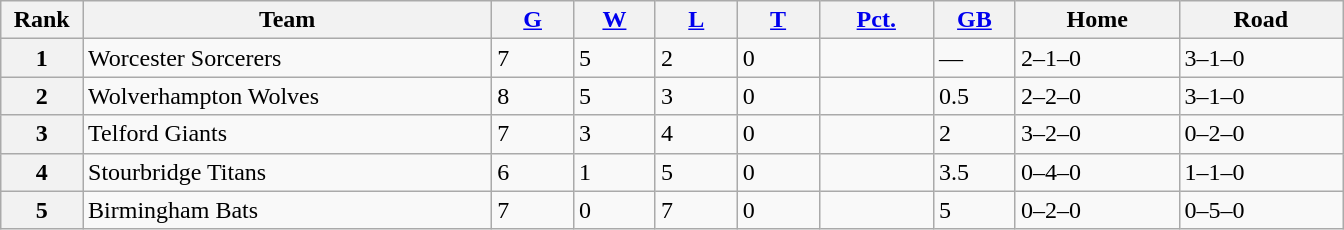<table class="wikitable">
<tr>
<th scope="col" width="5%">Rank</th>
<th scope="col" width="25%">Team</th>
<th scope="col" width="5%"><a href='#'>G</a></th>
<th scope="col" width="5%"><a href='#'>W</a></th>
<th scope="col" width="5%"><a href='#'>L</a></th>
<th scope="col" width="5%"><a href='#'>T</a></th>
<th scope="col" width="7%"><a href='#'>Pct.</a></th>
<th scope="col" width="5%"><a href='#'>GB</a></th>
<th scope="col" width="10%">Home</th>
<th scope="col" width="10%">Road</th>
</tr>
<tr>
<th>1</th>
<td style="text-align:left;">Worcester Sorcerers</td>
<td>7</td>
<td>5</td>
<td>2</td>
<td>0</td>
<td></td>
<td>—</td>
<td>2–1–0</td>
<td>3–1–0</td>
</tr>
<tr>
<th>2</th>
<td style="text-align:left;">Wolverhampton Wolves</td>
<td>8</td>
<td>5</td>
<td>3</td>
<td>0</td>
<td></td>
<td>0.5</td>
<td>2–2–0</td>
<td>3–1–0</td>
</tr>
<tr>
<th>3</th>
<td style="text-align:left;">Telford Giants</td>
<td>7</td>
<td>3</td>
<td>4</td>
<td>0</td>
<td></td>
<td>2</td>
<td>3–2–0</td>
<td>0–2–0</td>
</tr>
<tr>
<th>4</th>
<td style="text-align:left;">Stourbridge Titans</td>
<td>6</td>
<td>1</td>
<td>5</td>
<td>0</td>
<td></td>
<td>3.5</td>
<td>0–4–0</td>
<td>1–1–0</td>
</tr>
<tr>
<th>5</th>
<td style="text-align:left;">Birmingham Bats</td>
<td>7</td>
<td>0</td>
<td>7</td>
<td>0</td>
<td></td>
<td>5</td>
<td>0–2–0</td>
<td>0–5–0</td>
</tr>
</table>
